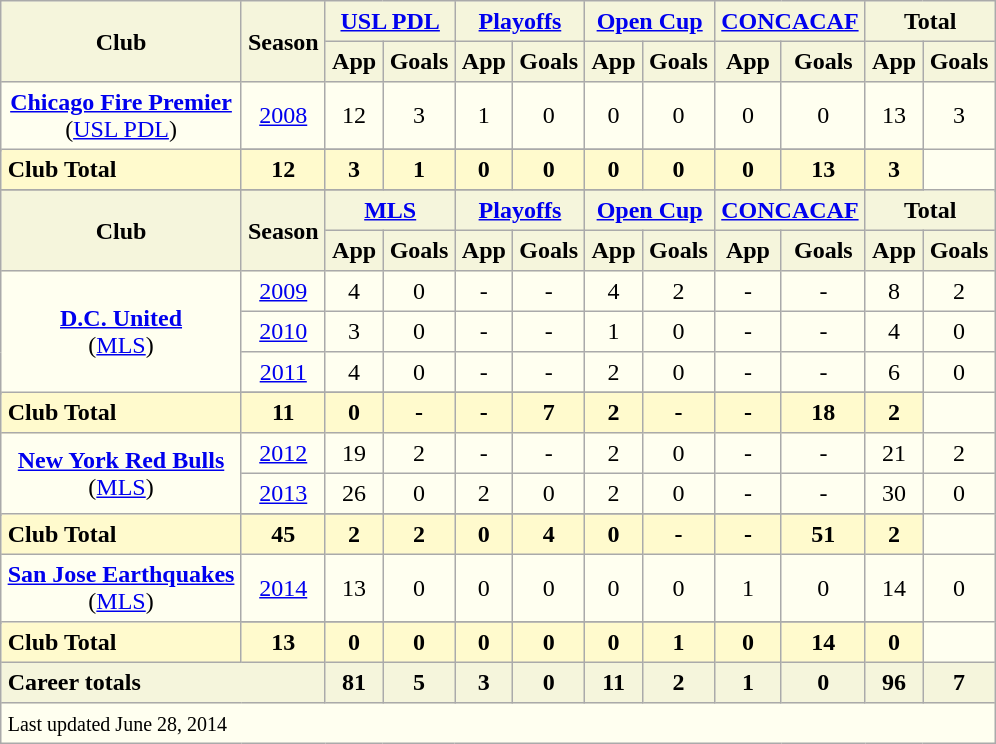<table border=1 align=center cellpadding=4 cellspacing=2 style="background: ivory; border: 1px #aaaaaa solid; border-collapse: collapse; clear:center">
<tr style="background:beige">
<th rowspan="2">Club</th>
<th rowspan="2">Season</th>
<th colspan="2"><a href='#'>USL PDL</a></th>
<th colspan="2"><a href='#'>Playoffs</a></th>
<th colspan="2"><a href='#'>Open Cup</a></th>
<th colspan="2"><a href='#'>CONCACAF</a></th>
<th colspan="2">Total</th>
</tr>
<tr style="background:beige">
<th>App</th>
<th>Goals</th>
<th>App</th>
<th>Goals</th>
<th>App</th>
<th>Goals</th>
<th>App</th>
<th>Goals</th>
<th>App</th>
<th>Goals</th>
</tr>
<tr>
<td rowspan="2" align=center valign=center><strong><a href='#'>Chicago Fire Premier</a></strong><br>(<a href='#'>USL PDL</a>)</td>
<td align="center"><a href='#'>2008</a></td>
<td align="center">12</td>
<td align="center">3</td>
<td align="center">1</td>
<td align="center">0</td>
<td align="center">0</td>
<td align="center">0</td>
<td align="center">0</td>
<td align="center">0</td>
<td align="center">13</td>
<td align="center">3</td>
</tr>
<tr>
</tr>
<tr style="background:lemonchiffon">
<th colspan="1" align="left">Club Total</th>
<th>12</th>
<th>3</th>
<th>1</th>
<th>0</th>
<th>0</th>
<th>0</th>
<th>0</th>
<th>0</th>
<th>13</th>
<th>3</th>
</tr>
<tr>
</tr>
<tr style="background:beige">
<th rowspan="2">Club</th>
<th rowspan="2">Season</th>
<th colspan="2"><a href='#'>MLS</a></th>
<th colspan="2"><a href='#'>Playoffs</a></th>
<th colspan="2"><a href='#'>Open Cup</a></th>
<th colspan="2"><a href='#'>CONCACAF</a></th>
<th colspan="2">Total</th>
</tr>
<tr style="background:beige">
<th>App</th>
<th>Goals</th>
<th>App</th>
<th>Goals</th>
<th>App</th>
<th>Goals</th>
<th>App</th>
<th>Goals</th>
<th>App</th>
<th>Goals</th>
</tr>
<tr>
<td rowspan="4" align=center valign=center><strong><a href='#'>D.C. United</a></strong><br>(<a href='#'>MLS</a>)</td>
<td align="center"><a href='#'>2009</a></td>
<td align="center">4</td>
<td align="center">0</td>
<td align="center">-</td>
<td align="center">-</td>
<td align="center">4</td>
<td align="center">2</td>
<td align="center">-</td>
<td align="center">-</td>
<td align="center">8</td>
<td align="center">2</td>
</tr>
<tr>
<td align="center"><a href='#'>2010</a></td>
<td align="center">3</td>
<td align="center">0</td>
<td align="center">-</td>
<td align="center">-</td>
<td align="center">1</td>
<td align="center">0</td>
<td align="center">-</td>
<td align="center">-</td>
<td align="center">4</td>
<td align="center">0</td>
</tr>
<tr>
<td align="center"><a href='#'>2011</a></td>
<td align="center">4</td>
<td align="center">0</td>
<td align="center">-</td>
<td align="center">-</td>
<td align="center">2</td>
<td align="center">0</td>
<td align="center">-</td>
<td align="center">-</td>
<td align="center">6</td>
<td align="center">0</td>
</tr>
<tr>
</tr>
<tr style="background:lemonchiffon">
<th colspan="1" align="left">Club Total</th>
<th>11</th>
<th>0</th>
<th>-</th>
<th>-</th>
<th>7</th>
<th>2</th>
<th>-</th>
<th>-</th>
<th>18</th>
<th>2</th>
</tr>
<tr>
<td rowspan="3" align=center valign=center><strong><a href='#'>New York Red Bulls</a></strong><br>(<a href='#'>MLS</a>)</td>
<td align="center"><a href='#'>2012</a></td>
<td align="center">19</td>
<td align="center">2</td>
<td align="center">-</td>
<td align="center">-</td>
<td align="center">2</td>
<td align="center">0</td>
<td align="center">-</td>
<td align="center">-</td>
<td align="center">21</td>
<td align="center">2</td>
</tr>
<tr>
<td align="center"><a href='#'>2013</a></td>
<td align="center">26</td>
<td align="center">0</td>
<td align="center">2</td>
<td align="center">0</td>
<td align="center">2</td>
<td align="center">0</td>
<td align="center">-</td>
<td align="center">-</td>
<td align="center">30</td>
<td align="center">0</td>
</tr>
<tr>
</tr>
<tr style="background:lemonchiffon">
<th colspan="1" align="left">Club Total</th>
<th>45</th>
<th>2</th>
<th>2</th>
<th>0</th>
<th>4</th>
<th>0</th>
<th>-</th>
<th>-</th>
<th>51</th>
<th>2</th>
</tr>
<tr>
<td rowspan="2" align=center valign=center><strong><a href='#'>San Jose Earthquakes</a></strong><br>(<a href='#'>MLS</a>)</td>
<td align="center"><a href='#'>2014</a></td>
<td align="center">13</td>
<td align="center">0</td>
<td align="center">0</td>
<td align="center">0</td>
<td align="center">0</td>
<td align="center">0</td>
<td align="center">1</td>
<td align="center">0</td>
<td align="center">14</td>
<td align="center">0</td>
</tr>
<tr>
</tr>
<tr style="background:lemonchiffon">
<th colspan="1" align="left">Club Total</th>
<th>13</th>
<th>0</th>
<th>0</th>
<th>0</th>
<th>0</th>
<th>0</th>
<th>1</th>
<th>0</th>
<th>14</th>
<th>0</th>
</tr>
<tr>
<th style="background:beige" colspan="2" align="left">Career totals</th>
<th align=center style="background:beige">81</th>
<th align=center style="background:beige">5</th>
<th align=center style="background:beige">3</th>
<th align=center style="background:beige">0</th>
<th align=center style="background:beige">11</th>
<th align=center style="background:beige">2</th>
<th align=center style="background:beige">1</th>
<th align=center style="background:beige">0</th>
<th align=center style="background:beige">96</th>
<th align=center style="background:beige">7</th>
</tr>
<tr>
<td colspan="12"><small>Last updated June 28, 2014</small></td>
</tr>
</table>
